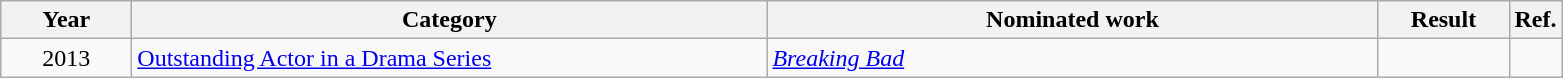<table class=wikitable>
<tr>
<th scope="col" style="width:5em;">Year</th>
<th scope="col" style="width:26em;">Category</th>
<th scope="col" style="width:25em;">Nominated work</th>
<th scope="col" style="width:5em;">Result</th>
<th>Ref.</th>
</tr>
<tr>
<td style="text-align:center;">2013</td>
<td><a href='#'>Outstanding Actor in a Drama Series</a></td>
<td><em><a href='#'>Breaking Bad</a></em></td>
<td></td>
<td style="text-align:center;"></td>
</tr>
</table>
